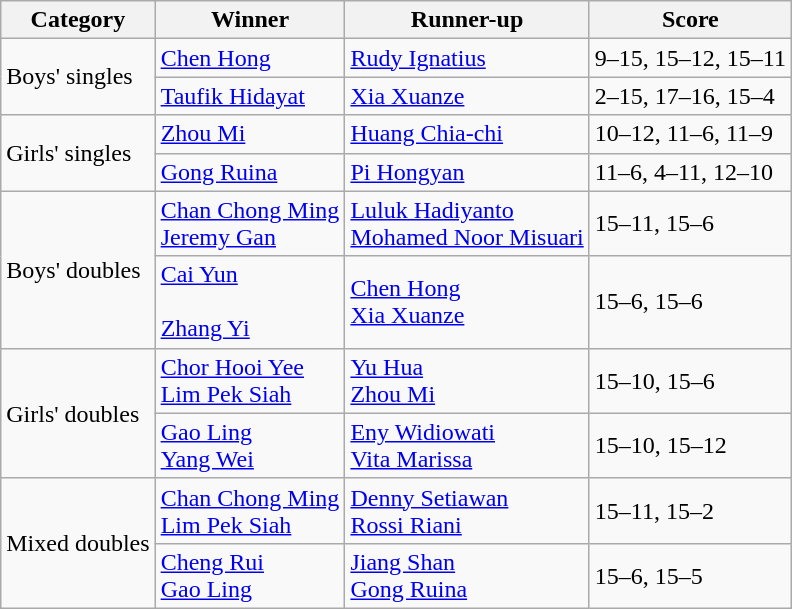<table class="wikitable">
<tr>
<th>Category</th>
<th>Winner</th>
<th>Runner-up</th>
<th>Score</th>
</tr>
<tr>
<td rowspan=2>Boys' singles</td>
<td> <a href='#'>Chen Hong</a></td>
<td> <a href='#'>Rudy Ignatius</a></td>
<td>9–15, 15–12, 15–11</td>
</tr>
<tr>
<td> <a href='#'>Taufik Hidayat</a></td>
<td> <a href='#'>Xia Xuanze</a></td>
<td>2–15, 17–16, 15–4</td>
</tr>
<tr>
<td rowspan=2>Girls' singles</td>
<td> <a href='#'>Zhou Mi</a></td>
<td> <a href='#'>Huang Chia-chi</a></td>
<td>10–12, 11–6, 11–9</td>
</tr>
<tr>
<td> <a href='#'>Gong Ruina</a></td>
<td> <a href='#'>Pi Hongyan</a></td>
<td>11–6, 4–11, 12–10</td>
</tr>
<tr>
<td rowspan=2>Boys' doubles</td>
<td> <a href='#'>Chan Chong Ming</a><br> <a href='#'>Jeremy Gan</a></td>
<td> <a href='#'>Luluk Hadiyanto</a><br> <a href='#'>Mohamed Noor Misuari</a></td>
<td>15–11, 15–6</td>
</tr>
<tr>
<td> <a href='#'>Cai Yun</a><br><br> <a href='#'>Zhang Yi</a></td>
<td> <a href='#'>Chen Hong</a><br> <a href='#'>Xia Xuanze</a></td>
<td>15–6, 15–6</td>
</tr>
<tr>
<td rowspan=2>Girls' doubles</td>
<td> <a href='#'>Chor Hooi Yee</a><br>  <a href='#'>Lim Pek Siah</a></td>
<td> <a href='#'>Yu Hua</a><br> <a href='#'>Zhou Mi</a></td>
<td>15–10, 15–6</td>
</tr>
<tr>
<td> <a href='#'>Gao Ling</a><br> <a href='#'>Yang Wei</a></td>
<td> <a href='#'>Eny Widiowati</a><br> <a href='#'>Vita Marissa</a></td>
<td>15–10, 15–12</td>
</tr>
<tr>
<td rowspan=2>Mixed doubles</td>
<td> <a href='#'>Chan Chong Ming</a><br> <a href='#'>Lim Pek Siah</a></td>
<td> <a href='#'>Denny Setiawan</a><br> <a href='#'>Rossi Riani</a></td>
<td>15–11, 15–2</td>
</tr>
<tr>
<td> <a href='#'>Cheng Rui</a><br> <a href='#'>Gao Ling</a></td>
<td> <a href='#'>Jiang Shan</a><br> <a href='#'>Gong Ruina</a></td>
<td>15–6, 15–5</td>
</tr>
</table>
